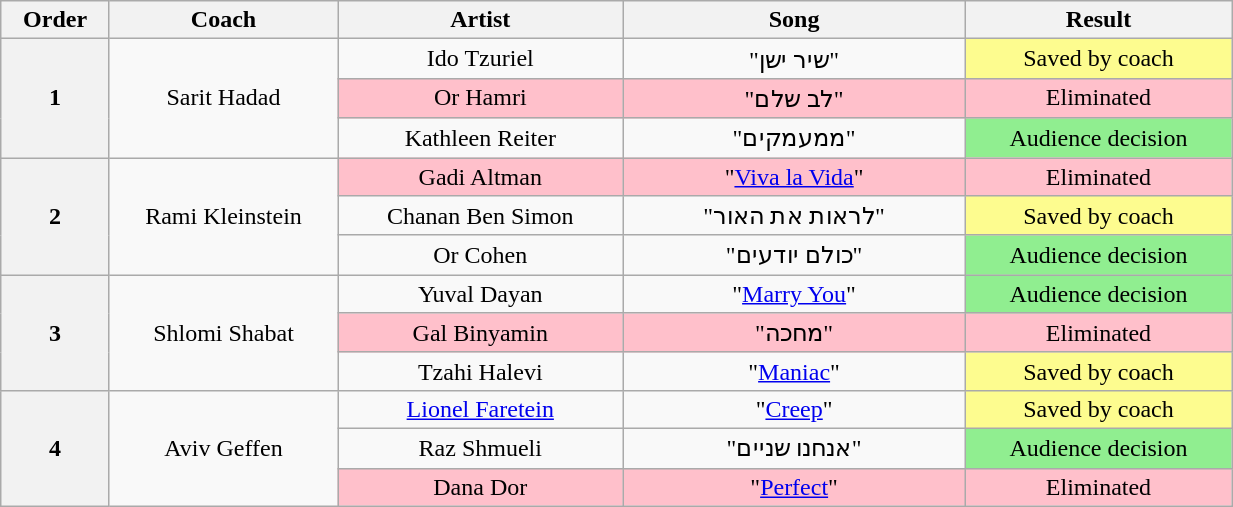<table class="wikitable" style="text-align: center; width:65%;">
<tr>
<th width="05%">Order</th>
<th width="12%">Coach</th>
<th width="15%">Artist</th>
<th width="18%">Song</th>
<th width="14%">Result</th>
</tr>
<tr>
<th rowspan=3>1</th>
<td rowspan=3>Sarit Hadad</td>
<td>Ido Tzuriel</td>
<td>"שיר ישן"</td>
<td style="background-color:#fdfc8f;">Saved by coach</td>
</tr>
<tr>
<td style="background-color:pink;">Or Hamri</td>
<td style="background-color:pink;">"לב שלם"</td>
<td style="background-color:pink;">Eliminated</td>
</tr>
<tr>
<td>Kathleen Reiter</td>
<td>"ממעמקים"</td>
<td style="background-color:lightgreen;">Audience decision</td>
</tr>
<tr>
<th rowspan=3>2</th>
<td rowspan=3>Rami Kleinstein</td>
<td style="background-color:pink;">Gadi Altman</td>
<td style="background-color:pink;">"<a href='#'>Viva la Vida</a>"</td>
<td style="background-color:pink;">Eliminated</td>
</tr>
<tr>
<td>Chanan Ben Simon</td>
<td>"לראות את האור"</td>
<td style="background-color:#fdfc8f;">Saved by coach</td>
</tr>
<tr>
<td>Or Cohen</td>
<td>"כולם יודעים"</td>
<td style="background-color:lightgreen;">Audience decision</td>
</tr>
<tr>
<th rowspan=3>3</th>
<td rowspan=3>Shlomi Shabat</td>
<td>Yuval Dayan</td>
<td>"<a href='#'>Marry You</a>"</td>
<td style="background-color:lightgreen;">Audience decision</td>
</tr>
<tr>
<td style="background-color:pink;">Gal Binyamin</td>
<td style="background-color:pink;">"מחכה"</td>
<td style="background-color:pink;">Eliminated</td>
</tr>
<tr>
<td>Tzahi Halevi</td>
<td>"<a href='#'>Maniac</a>"</td>
<td style="background-color:#fdfc8f;">Saved by coach</td>
</tr>
<tr>
<th rowspan=3>4</th>
<td rowspan=3>Aviv Geffen</td>
<td><a href='#'>Lionel Faretein</a></td>
<td>"<a href='#'>Creep</a>"</td>
<td style="background-color:#fdfc8f;">Saved by coach</td>
</tr>
<tr>
<td>Raz Shmueli</td>
<td>"אנחנו שניים"</td>
<td style="background-color:lightgreen;">Audience decision</td>
</tr>
<tr>
<td style="background-color:pink;">Dana Dor</td>
<td style="background-color:pink;">"<a href='#'>Perfect</a>"</td>
<td style="background-color:pink;">Eliminated</td>
</tr>
</table>
